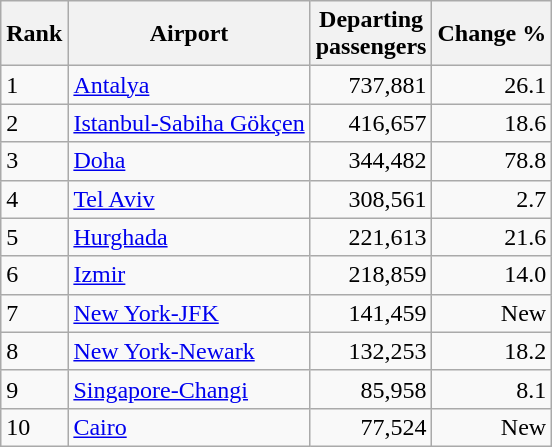<table class="wikitable sortable">
<tr>
<th>Rank</th>
<th>Airport</th>
<th>Departing<br>passengers</th>
<th>Change %</th>
</tr>
<tr>
<td>1</td>
<td><a href='#'>Antalya</a></td>
<td style="text-align:right;">737,881</td>
<td style="text-align:right;">26.1</td>
</tr>
<tr>
<td>2</td>
<td><a href='#'>Istanbul-Sabiha Gökçen</a></td>
<td style="text-align:right;">416,657</td>
<td style="text-align:right;">18.6</td>
</tr>
<tr>
<td>3</td>
<td><a href='#'>Doha</a></td>
<td style="text-align:right;">344,482</td>
<td style="text-align:right;">78.8</td>
</tr>
<tr>
<td>4</td>
<td><a href='#'>Tel Aviv</a></td>
<td style="text-align:right;">308,561</td>
<td style="text-align:right;">2.7</td>
</tr>
<tr>
<td>5</td>
<td><a href='#'>Hurghada</a></td>
<td style="text-align:right;">221,613</td>
<td style="text-align:right;">21.6</td>
</tr>
<tr>
<td>6</td>
<td><a href='#'>Izmir</a></td>
<td style="text-align:right;">218,859</td>
<td style="text-align:right;">14.0</td>
</tr>
<tr>
<td>7</td>
<td><a href='#'>New York-JFK</a></td>
<td style="text-align:right;">141,459</td>
<td style="text-align:right;">New</td>
</tr>
<tr>
<td>8</td>
<td><a href='#'>New York-Newark</a></td>
<td style="text-align:right;">132,253</td>
<td style="text-align:right;">18.2</td>
</tr>
<tr>
<td>9</td>
<td><a href='#'>Singapore-Changi</a></td>
<td style="text-align:right;">85,958</td>
<td style="text-align:right;">8.1</td>
</tr>
<tr>
<td>10</td>
<td><a href='#'>Cairo</a></td>
<td style="text-align:right;">77,524</td>
<td style="text-align:right;">New</td>
</tr>
</table>
